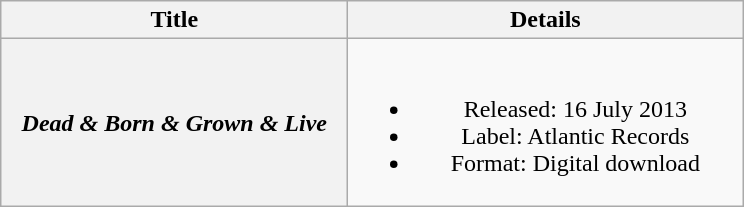<table class="wikitable plainrowheaders" style="text-align:center;">
<tr>
<th scope="col" style="width:14em;">Title</th>
<th scope="col" style="width:16em;">Details</th>
</tr>
<tr>
<th scope="row"><em>Dead & Born & Grown & Live</em></th>
<td><br><ul><li>Released: 16 July 2013</li><li>Label: Atlantic Records</li><li>Format: Digital download</li></ul></td>
</tr>
</table>
